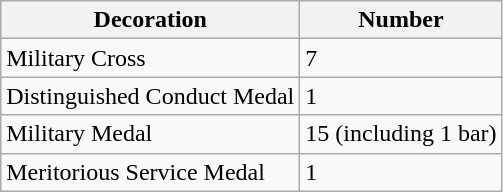<table class="wikitable">
<tr>
<th>Decoration</th>
<th>Number</th>
</tr>
<tr>
<td>Military Cross</td>
<td>7</td>
</tr>
<tr>
<td>Distinguished Conduct Medal</td>
<td>1</td>
</tr>
<tr>
<td>Military Medal</td>
<td>15 (including 1 bar)</td>
</tr>
<tr>
<td>Meritorious Service Medal</td>
<td>1</td>
</tr>
</table>
